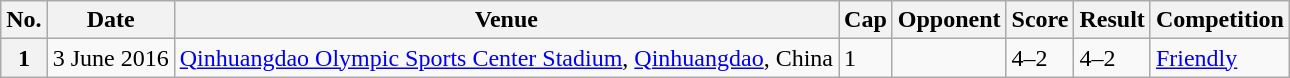<table class="wikitable sortable plainrowheaders">
<tr>
<th scope=col>No.</th>
<th scope=col data-sort-type=date>Date</th>
<th scope=col>Venue</th>
<th scope=col>Cap</th>
<th scope=col>Opponent</th>
<th scope=col>Score</th>
<th scope=col>Result</th>
<th scope=col>Competition</th>
</tr>
<tr>
<th scope=row>1</th>
<td>3 June 2016</td>
<td><a href='#'>Qinhuangdao Olympic Sports Center Stadium</a>, <a href='#'>Qinhuangdao</a>, China</td>
<td>1</td>
<td></td>
<td>4–2</td>
<td>4–2</td>
<td><a href='#'>Friendly</a></td>
</tr>
</table>
